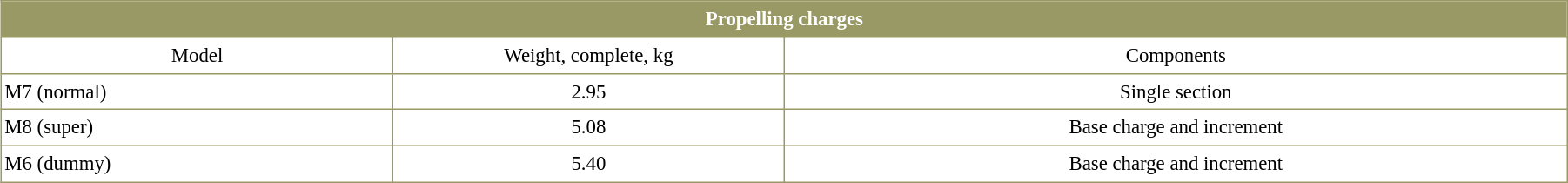<table border=0 cellspacing=0 cellpadding=2 style="margin:0 0 .5em 1em; width:95%; background:#fff; border-collapse:collapse; border:1px solid #996; line-height:1.5; font-size:95%">
<tr style="vertical-align:top; text-align:center; border:1px solid #996; background-color:#996; color:#fff">
<td colspan="3"><strong>Propelling charges</strong></td>
</tr>
<tr style="vertical-align:top; text-align:center; border:1px solid #996;">
<td width="25%"  style="border:1px solid #996">Model</td>
<td width="25%"  style="border:1px solid #996">Weight, complete, kg</td>
<td width="55%"  style="border:1px solid #996">Components</td>
</tr>
<tr style="vertical-align:top; text-align:center;">
<td style="border:1px solid #996; text-align:left">M7 (normal)</td>
<td style="border:1px solid #996">2.95</td>
<td style="border:1px solid #996">Single section</td>
</tr>
<tr style="vertical-align:top; text-align:center;">
<td style="border:1px solid #996; text-align:left">M8 (super)</td>
<td style="border:1px solid #996">5.08</td>
<td style="border:1px solid #996">Base charge and increment</td>
</tr>
<tr style="vertical-align:top; text-align:center;">
<td style="border:1px solid #996; text-align:left">M6 (dummy)</td>
<td style="border:1px solid #996">5.40</td>
<td style="border:1px solid #996">Base charge and increment</td>
</tr>
</table>
